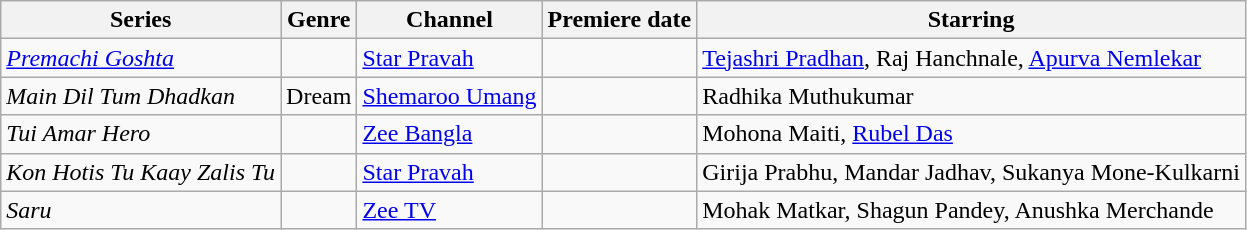<table class="wikitable">
<tr>
<th scope="col">Series</th>
<th scope="col">Genre</th>
<th scope="col">Channel</th>
<th scope="col">Premiere date</th>
<th scope="col">Starring</th>
</tr>
<tr>
<td><em><a href='#'>Premachi Goshta</a></em></td>
<td></td>
<td><a href='#'>Star Pravah</a></td>
<td></td>
<td><a href='#'>Tejashri Pradhan</a>, Raj Hanchnale, <a href='#'>Apurva Nemlekar</a></td>
</tr>
<tr>
<td><em>Main Dil Tum Dhadkan</em></td>
<td>Dream</td>
<td><a href='#'>Shemaroo Umang</a></td>
<td></td>
<td>Radhika Muthukumar</td>
</tr>
<tr>
<td><em>Tui Amar Hero</em></td>
<td></td>
<td><a href='#'>Zee Bangla</a></td>
<td></td>
<td>Mohona Maiti, <a href='#'>Rubel Das</a></td>
</tr>
<tr>
<td><em>Kon Hotis Tu Kaay Zalis Tu</em></td>
<td></td>
<td><a href='#'>Star Pravah</a></td>
<td></td>
<td>Girija Prabhu, Mandar Jadhav, Sukanya Mone-Kulkarni</td>
</tr>
<tr>
<td><em>Saru</em></td>
<td></td>
<td><a href='#'>Zee TV</a></td>
<td></td>
<td>Mohak Matkar, Shagun Pandey, Anushka Merchande</td>
</tr>
</table>
